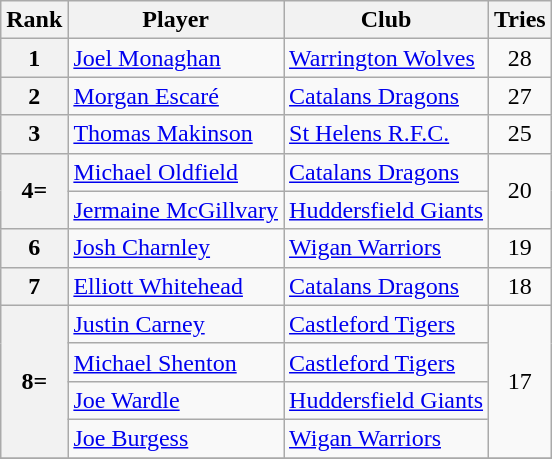<table class="wikitable" style="text-align:center">
<tr>
<th>Rank</th>
<th>Player</th>
<th>Club</th>
<th>Tries</th>
</tr>
<tr>
<th>1</th>
<td align="left"> <a href='#'>Joel Monaghan</a></td>
<td align="left"> <a href='#'>Warrington Wolves</a></td>
<td>28</td>
</tr>
<tr>
<th>2</th>
<td align="left"> <a href='#'>Morgan Escaré</a></td>
<td align="left"> <a href='#'>Catalans Dragons</a></td>
<td>27</td>
</tr>
<tr>
<th>3</th>
<td align="left"> <a href='#'>Thomas Makinson</a></td>
<td align="left"> <a href='#'>St Helens R.F.C.</a></td>
<td>25</td>
</tr>
<tr>
<th rowspan=2>4=</th>
<td align="left"> <a href='#'>Michael Oldfield</a></td>
<td align="left"> <a href='#'>Catalans Dragons</a></td>
<td rowspan=2>20</td>
</tr>
<tr>
<td align="left"> <a href='#'>Jermaine McGillvary</a></td>
<td align="left"> <a href='#'>Huddersfield Giants</a></td>
</tr>
<tr>
<th>6</th>
<td align="left"> <a href='#'>Josh Charnley</a></td>
<td align="left"> <a href='#'>Wigan Warriors</a></td>
<td>19</td>
</tr>
<tr>
<th>7</th>
<td align="left"> <a href='#'>Elliott Whitehead</a></td>
<td align="left"> <a href='#'>Catalans Dragons</a></td>
<td>18</td>
</tr>
<tr>
<th rowspan=4>8=</th>
<td align="left"> <a href='#'>Justin Carney</a></td>
<td align="left"> <a href='#'>Castleford Tigers</a></td>
<td rowspan=4>17</td>
</tr>
<tr>
<td align="left"> <a href='#'>Michael Shenton</a></td>
<td align="left"> <a href='#'>Castleford Tigers</a></td>
</tr>
<tr>
<td align="left"> <a href='#'>Joe Wardle</a></td>
<td align="left"> <a href='#'>Huddersfield Giants</a></td>
</tr>
<tr>
<td align="left"> <a href='#'>Joe Burgess</a></td>
<td align="left"> <a href='#'>Wigan Warriors</a></td>
</tr>
<tr>
</tr>
</table>
